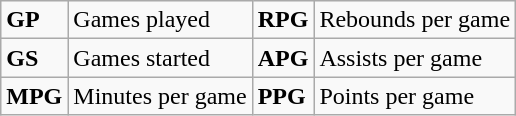<table class="wikitable">
<tr>
<td><strong>GP</strong></td>
<td>Games played</td>
<td><strong>RPG</strong></td>
<td>Rebounds per game</td>
</tr>
<tr>
<td><strong>GS</strong></td>
<td>Games started</td>
<td><strong>APG</strong></td>
<td>Assists per game</td>
</tr>
<tr>
<td><strong>MPG</strong></td>
<td>Minutes per game</td>
<td><strong>PPG</strong></td>
<td>Points per game</td>
</tr>
</table>
